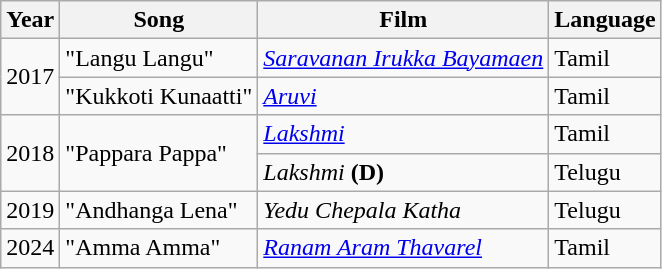<table class="wikitable">
<tr>
<th>Year</th>
<th>Song</th>
<th>Film</th>
<th>Language</th>
</tr>
<tr>
<td rowspan="2">2017</td>
<td>"Langu Langu"</td>
<td><em><a href='#'>Saravanan Irukka Bayamaen</a></em></td>
<td>Tamil</td>
</tr>
<tr>
<td>"Kukkoti Kunaatti"</td>
<td><em><a href='#'>Aruvi</a></em></td>
<td>Tamil</td>
</tr>
<tr>
<td rowspan="2">2018</td>
<td rowspan="2">"Pappara Pappa"</td>
<td><em><a href='#'>Lakshmi</a></em></td>
<td>Tamil</td>
</tr>
<tr>
<td><em>Lakshmi</em> <strong>(D)</strong></td>
<td>Telugu</td>
</tr>
<tr>
<td>2019</td>
<td>"Andhanga Lena"</td>
<td><em>Yedu Chepala Katha</em></td>
<td>Telugu</td>
</tr>
<tr>
<td>2024</td>
<td>"Amma Amma"</td>
<td><em><a href='#'>Ranam Aram Thavarel</a></em></td>
<td>Tamil</td>
</tr>
</table>
